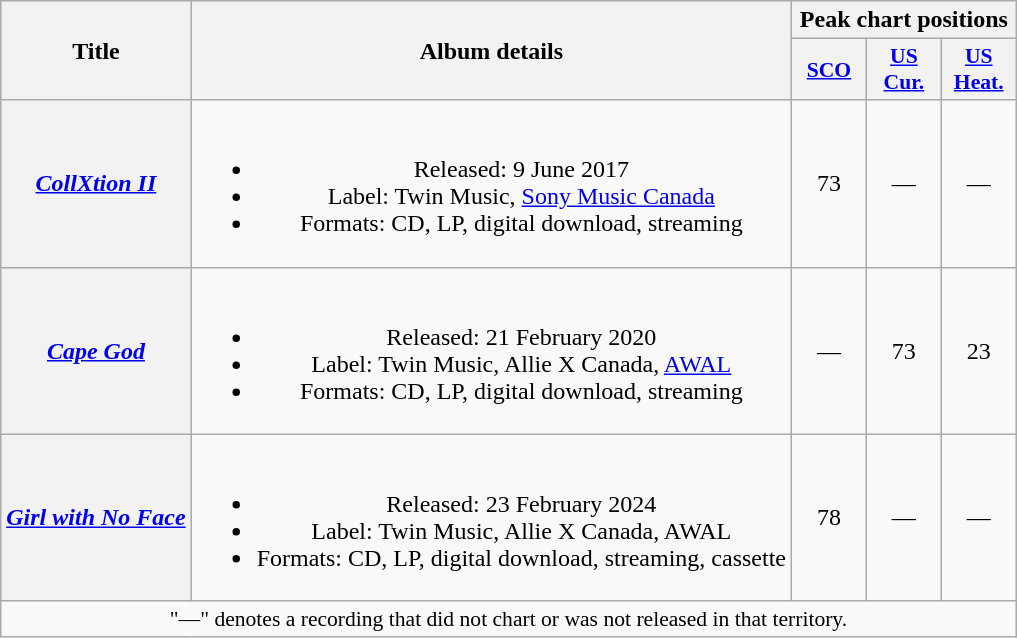<table class="wikitable plainrowheaders" style="text-align:center">
<tr>
<th scope="col" rowspan="2">Title</th>
<th scope="col" rowspan="2">Album details</th>
<th colspan="3">Peak chart positions</th>
</tr>
<tr>
<th scope="col" style="width:3em;font-size:90%;"><a href='#'>SCO</a><br></th>
<th scope="col" style="width:3em;font-size:90%;"><a href='#'>US<br>Cur.</a><br></th>
<th scope="col" style="width:3em;font-size:90%;"><a href='#'>US<br>Heat.</a><br></th>
</tr>
<tr>
<th scope="row"><em><a href='#'>CollXtion II</a></em></th>
<td><br><ul><li>Released: 9 June 2017</li><li>Label: Twin Music, <a href='#'>Sony Music Canada</a></li><li>Formats: CD, LP, digital download, streaming</li></ul></td>
<td>73</td>
<td>—</td>
<td>—</td>
</tr>
<tr>
<th scope="row"><em><a href='#'>Cape God</a></em></th>
<td><br><ul><li>Released: 21 February 2020</li><li>Label: Twin Music, Allie X Canada, <a href='#'>AWAL</a></li><li>Formats: CD, LP, digital download, streaming</li></ul></td>
<td>—</td>
<td>73</td>
<td>23</td>
</tr>
<tr>
<th scope="row"><em><a href='#'>Girl with No Face</a></em></th>
<td><br><ul><li>Released: 23 February 2024</li><li>Label: Twin Music, Allie X Canada, AWAL</li><li>Formats: CD, LP, digital download, streaming, cassette</li></ul></td>
<td>78</td>
<td>—</td>
<td>—</td>
</tr>
<tr>
<td colspan="5" style="font-size:90%">"—" denotes a recording that did not chart or was not released in that territory.</td>
</tr>
</table>
